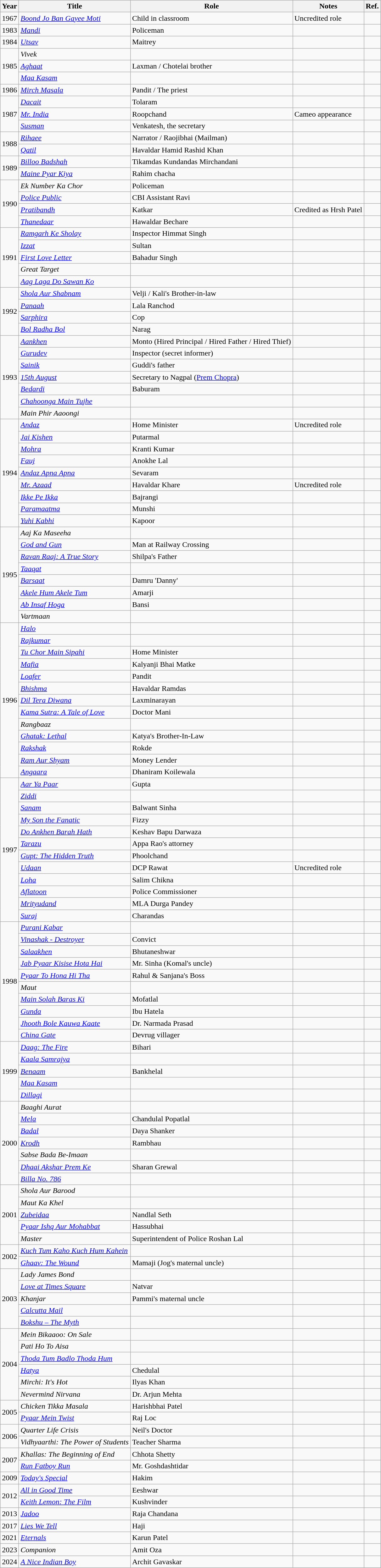<table class="wikitable sortable">
<tr>
<th>Year</th>
<th>Title</th>
<th>Role</th>
<th>Notes</th>
<th>Ref.</th>
</tr>
<tr>
<td>1967</td>
<td><em><a href='#'>Boond Jo Ban Gayee Moti</a></em></td>
<td>Child in classroom</td>
<td>Uncredited role</td>
<td></td>
</tr>
<tr>
<td>1983</td>
<td><em><a href='#'>Mandi</a></em></td>
<td>Policeman</td>
<td></td>
<td></td>
</tr>
<tr>
<td>1984</td>
<td><em><a href='#'>Utsav</a></em></td>
<td>Maitrey</td>
<td></td>
<td></td>
</tr>
<tr>
<td rowspan="3">1985</td>
<td><em>Vivek</em></td>
<td></td>
<td></td>
<td></td>
</tr>
<tr>
<td><em><a href='#'>Aghaat</a></em></td>
<td>Laxman / Chotelai brother</td>
<td></td>
<td></td>
</tr>
<tr>
<td><em><a href='#'>Maa Kasam</a></em></td>
<td></td>
<td></td>
<td></td>
</tr>
<tr>
<td>1986</td>
<td><em><a href='#'>Mirch Masala</a></em></td>
<td>Pandit / The priest</td>
<td></td>
<td></td>
</tr>
<tr>
<td rowspan="3">1987</td>
<td><em><a href='#'>Dacait</a></em></td>
<td>Tolaram</td>
<td></td>
<td></td>
</tr>
<tr>
<td><em><a href='#'>Mr. India</a></em></td>
<td>Roopchand</td>
<td>Cameo appearance</td>
<td></td>
</tr>
<tr>
<td><em><a href='#'>Susman</a></em></td>
<td>Venkatesh, the secretary</td>
<td></td>
<td></td>
</tr>
<tr>
<td rowspan="2">1988</td>
<td><em><a href='#'>Rihaee</a></em></td>
<td>Narrator / Raojibhai (Mailman)</td>
<td></td>
<td></td>
</tr>
<tr>
<td><em><a href='#'>Qatil</a></em></td>
<td>Havaldar Hamid Rashid Khan</td>
<td></td>
<td></td>
</tr>
<tr>
<td rowspan="2">1989</td>
<td><em><a href='#'>Billoo Badshah</a></em></td>
<td>Tikamdas Kundandas Mirchandani</td>
<td></td>
<td></td>
</tr>
<tr>
<td><em><a href='#'>Maine Pyar Kiya</a></em></td>
<td>Rahim chacha</td>
<td></td>
<td></td>
</tr>
<tr>
<td rowspan="4">1990</td>
<td><em>Ek Number Ka Chor</em></td>
<td>Policeman</td>
<td></td>
<td></td>
</tr>
<tr>
<td><em><a href='#'>Police Public</a></em></td>
<td>CBI Assistant Ravi</td>
<td></td>
<td></td>
</tr>
<tr>
<td><em><a href='#'>Pratibandh</a></em></td>
<td>Katkar</td>
<td>Credited as Hrsh Patel</td>
<td></td>
</tr>
<tr>
<td><em><a href='#'>Thanedaar</a></em></td>
<td>Hawaldar Bechare</td>
<td></td>
<td></td>
</tr>
<tr>
<td rowspan="5">1991</td>
<td><em><a href='#'>Ramgarh Ke Sholay</a></em></td>
<td>Inspector Himmat Singh</td>
<td></td>
<td></td>
</tr>
<tr>
<td><em><a href='#'>Izzat</a></em></td>
<td>Sultan</td>
<td></td>
<td></td>
</tr>
<tr>
<td><em><a href='#'>First Love Letter</a></em></td>
<td>Bahadur Singh</td>
<td></td>
<td></td>
</tr>
<tr>
<td><em>Great Target</em></td>
<td></td>
<td></td>
<td></td>
</tr>
<tr>
<td><em><a href='#'>Aag Laga Do Sawan Ko</a></em></td>
<td></td>
<td></td>
<td></td>
</tr>
<tr>
<td rowspan="4">1992</td>
<td><em><a href='#'>Shola Aur Shabnam</a></em></td>
<td>Velji / Kali's Brother-in-law</td>
<td></td>
<td></td>
</tr>
<tr>
<td><em><a href='#'>Panaah</a></em></td>
<td>Lala Ranchod</td>
<td></td>
<td></td>
</tr>
<tr>
<td><em><a href='#'>Sarphira</a></em></td>
<td>Cop</td>
<td></td>
<td></td>
</tr>
<tr>
<td><em><a href='#'>Bol Radha Bol</a></em></td>
<td>Narag</td>
<td></td>
<td></td>
</tr>
<tr>
<td rowspan="7">1993</td>
<td><em><a href='#'>Aankhen</a></em></td>
<td>Monto (Hired Principal / Hired Father / Hired Thief)</td>
<td></td>
<td></td>
</tr>
<tr>
<td><em><a href='#'>Gurudev</a></em></td>
<td>Inspector (secret informer)</td>
<td></td>
<td></td>
</tr>
<tr>
<td><em><a href='#'>Sainik</a></em></td>
<td>Guddi's father</td>
<td></td>
<td></td>
</tr>
<tr>
<td><em><a href='#'>15th August</a></em> </td>
<td>Secretary to Nagpal (<a href='#'>Prem Chopra</a>)</td>
<td></td>
<td></td>
</tr>
<tr>
<td><em><a href='#'>Bedardi</a></em></td>
<td>Baburam</td>
<td></td>
<td></td>
</tr>
<tr>
<td><em><a href='#'>Chahoonga Main Tujhe</a></em></td>
<td></td>
<td></td>
<td></td>
</tr>
<tr>
<td><em>Main Phir Aaoongi</em></td>
<td></td>
<td></td>
<td></td>
</tr>
<tr>
<td rowspan="9">1994</td>
<td><em><a href='#'>Andaz</a></em></td>
<td>Home Minister</td>
<td>Uncredited role</td>
<td></td>
</tr>
<tr>
<td><em><a href='#'>Jai Kishen</a></em></td>
<td>Putarmal</td>
<td></td>
<td></td>
</tr>
<tr>
<td><em><a href='#'>Mohra</a></em></td>
<td>Kranti Kumar</td>
<td></td>
<td></td>
</tr>
<tr>
<td><em><a href='#'>Fauj</a></em> </td>
<td>Anokhe Lal</td>
<td></td>
<td></td>
</tr>
<tr>
<td><em><a href='#'>Andaz Apna Apna</a></em></td>
<td>Sevaram</td>
<td></td>
<td></td>
</tr>
<tr>
<td><em><a href='#'>Mr. Azaad</a></em></td>
<td>Havaldar Khare</td>
<td>Uncredited role</td>
<td></td>
</tr>
<tr>
<td><em><a href='#'>Ikke Pe Ikka</a></em></td>
<td>Bajrangi</td>
<td></td>
<td></td>
</tr>
<tr>
<td><em><a href='#'>Paramaatma</a></em></td>
<td>Munshi</td>
<td></td>
<td></td>
</tr>
<tr>
<td><em><a href='#'>Yuhi Kabhi</a></em></td>
<td>Kapoor</td>
<td></td>
<td></td>
</tr>
<tr>
<td rowspan="8">1995</td>
<td><em>Aaj Ka Maseeha</em></td>
<td></td>
<td></td>
<td></td>
</tr>
<tr>
<td><em><a href='#'>God and Gun</a></em></td>
<td>Man at Railway Crossing</td>
<td></td>
<td></td>
</tr>
<tr>
<td><em><a href='#'>Ravan Raaj: A True Story</a></em></td>
<td>Shilpa's Father</td>
<td></td>
<td></td>
</tr>
<tr>
<td><em><a href='#'>Taaqat</a></em></td>
<td></td>
<td></td>
<td></td>
</tr>
<tr>
<td><em><a href='#'>Barsaat</a></em></td>
<td>Damru 'Danny'</td>
<td></td>
<td></td>
</tr>
<tr>
<td><em><a href='#'>Akele Hum Akele Tum</a></em></td>
<td>Amarji</td>
<td></td>
<td></td>
</tr>
<tr>
<td><em><a href='#'>Ab Insaf Hoga</a></em></td>
<td>Bansi</td>
<td></td>
<td></td>
</tr>
<tr>
<td><em>Vartmaan</em></td>
<td></td>
<td></td>
<td></td>
</tr>
<tr>
<td rowspan="13">1996</td>
<td><em><a href='#'>Halo</a></em></td>
<td></td>
<td></td>
<td></td>
</tr>
<tr>
<td><em><a href='#'>Rajkumar</a></em></td>
<td></td>
<td></td>
<td></td>
</tr>
<tr>
<td><em><a href='#'>Tu Chor Main Sipahi</a></em></td>
<td>Home Minister</td>
<td></td>
<td></td>
</tr>
<tr>
<td><em><a href='#'>Mafia</a></em></td>
<td>Kalyanji Bhai Matke</td>
<td></td>
<td></td>
</tr>
<tr>
<td><em><a href='#'>Loafer</a></em></td>
<td>Pandit</td>
<td></td>
<td></td>
</tr>
<tr>
<td><em><a href='#'>Bhishma</a></em></td>
<td>Havaldar Ramdas</td>
<td></td>
<td></td>
</tr>
<tr>
<td><em><a href='#'>Dil Tera Diwana</a></em></td>
<td>Laxminarayan</td>
<td></td>
<td></td>
</tr>
<tr>
<td><em><a href='#'>Kama Sutra: A Tale of Love</a></em></td>
<td>Doctor Mani</td>
<td></td>
<td></td>
</tr>
<tr>
<td><em>Rangbaaz</em></td>
<td></td>
<td></td>
<td></td>
</tr>
<tr>
<td><em><a href='#'>Ghatak: Lethal</a></em></td>
<td>Katya's Brother-In-Law</td>
<td></td>
<td></td>
</tr>
<tr>
<td><em><a href='#'>Rakshak</a></em></td>
<td>Rokde</td>
<td></td>
<td></td>
</tr>
<tr>
<td><em><a href='#'>Ram Aur Shyam</a></em></td>
<td>Money Lender</td>
<td></td>
<td></td>
</tr>
<tr>
<td><em><a href='#'>Angaara</a></em></td>
<td>Dhaniram Koilewala</td>
<td></td>
<td></td>
</tr>
<tr>
<td rowspan="12">1997</td>
<td><em><a href='#'>Aar Ya Paar</a></em></td>
<td>Gupta</td>
<td></td>
<td></td>
</tr>
<tr>
<td><em><a href='#'>Ziddi</a></em></td>
<td></td>
<td></td>
<td></td>
</tr>
<tr>
<td><em><a href='#'>Sanam</a></em></td>
<td>Balwant Sinha</td>
<td></td>
<td></td>
</tr>
<tr>
<td><em><a href='#'>My Son the Fanatic</a></em></td>
<td>Fizzy</td>
<td></td>
<td></td>
</tr>
<tr>
<td><em><a href='#'>Do Ankhen Barah Hath</a></em></td>
<td>Keshav Bapu Darwaza</td>
<td></td>
<td></td>
</tr>
<tr>
<td><em><a href='#'>Tarazu</a></em></td>
<td>Appa Rao's attorney</td>
<td></td>
<td></td>
</tr>
<tr>
<td><em><a href='#'>Gupt: The Hidden Truth</a></em></td>
<td>Phoolchand</td>
<td></td>
<td></td>
</tr>
<tr>
<td><em><a href='#'>Udaan</a></em></td>
<td>DCP Rawat</td>
<td>Uncredited role</td>
<td></td>
</tr>
<tr>
<td><em><a href='#'>Loha</a></em></td>
<td>Salim Chikna</td>
<td></td>
<td></td>
</tr>
<tr>
<td><em><a href='#'>Aflatoon</a></em></td>
<td>Police Commissioner</td>
<td></td>
<td></td>
</tr>
<tr>
<td><em><a href='#'>Mrityudand</a></em></td>
<td>MLA Durga Pandey</td>
<td></td>
<td></td>
</tr>
<tr>
<td><em><a href='#'>Suraj</a></em> </td>
<td>Charandas</td>
<td></td>
<td></td>
</tr>
<tr>
<td rowspan="10">1998</td>
<td><em><a href='#'>Purani Kabar</a></em></td>
<td></td>
<td></td>
<td></td>
</tr>
<tr>
<td><em><a href='#'>Vinashak - Destroyer</a></em></td>
<td>Convict</td>
<td></td>
<td></td>
</tr>
<tr>
<td><em><a href='#'>Salaakhen</a></em></td>
<td>Bhutaneshwar</td>
<td></td>
<td></td>
</tr>
<tr>
<td><em><a href='#'>Jab Pyaar Kisise Hota Hai</a></em></td>
<td>Mr. Sinha (Komal's uncle)</td>
<td></td>
<td></td>
</tr>
<tr>
<td><em><a href='#'>Pyaar To Hona Hi Tha</a></em></td>
<td>Rahul & Sanjana's Boss</td>
<td></td>
<td></td>
</tr>
<tr>
<td><em>Maut</em></td>
<td></td>
<td></td>
<td></td>
</tr>
<tr>
<td><em><a href='#'>Main Solah Baras Ki</a></em></td>
<td>Mofatlal</td>
<td></td>
<td></td>
</tr>
<tr>
<td><em><a href='#'>Gunda</a></em></td>
<td>Ibu Hatela</td>
<td></td>
<td></td>
</tr>
<tr>
<td><em><a href='#'>Jhooth Bole Kauwa Kaate</a></em></td>
<td>Dr. Narmada Prasad</td>
<td></td>
<td></td>
</tr>
<tr>
<td><em><a href='#'>China Gate</a></em></td>
<td>Devrug villager</td>
<td></td>
<td></td>
</tr>
<tr>
<td rowspan="5">1999</td>
<td><em><a href='#'>Daag: The Fire</a></em></td>
<td>Bihari</td>
<td></td>
<td></td>
</tr>
<tr>
<td><em><a href='#'>Kaala Samrajya</a></em></td>
<td></td>
<td></td>
<td></td>
</tr>
<tr>
<td><em><a href='#'>Benaam</a></em></td>
<td>Bankhelal</td>
<td></td>
<td></td>
</tr>
<tr>
<td><em><a href='#'>Maa Kasam</a></em></td>
<td></td>
<td></td>
<td></td>
</tr>
<tr>
<td><em><a href='#'>Dillagi</a></em></td>
<td></td>
<td></td>
<td></td>
</tr>
<tr>
<td rowspan="7">2000</td>
<td><em>Baaghi Aurat</em></td>
<td></td>
<td></td>
<td></td>
</tr>
<tr>
<td><em><a href='#'>Mela</a></em></td>
<td>Chandulal Popatlal</td>
<td></td>
<td></td>
</tr>
<tr>
<td><em><a href='#'>Badal</a></em></td>
<td>Daya Shanker</td>
<td></td>
<td></td>
</tr>
<tr>
<td><em><a href='#'>Krodh</a></em></td>
<td>Rambhau</td>
<td></td>
<td></td>
</tr>
<tr>
<td><em>Sabse Bada Be-Imaan</em></td>
<td></td>
<td></td>
<td></td>
</tr>
<tr>
<td><em><a href='#'>Dhaai Akshar Prem Ke</a></em></td>
<td>Sharan Grewal</td>
<td></td>
<td></td>
</tr>
<tr>
<td><em><a href='#'>Billa No. 786</a></em></td>
<td></td>
<td></td>
<td></td>
</tr>
<tr>
<td rowspan="5">2001</td>
<td><em>Shola Aur Barood</em></td>
<td></td>
<td></td>
<td></td>
</tr>
<tr>
<td><em>Maut Ka Khel</em></td>
<td></td>
<td></td>
<td></td>
</tr>
<tr>
<td><em><a href='#'>Zubeidaa</a></em></td>
<td>Nandlal Seth</td>
<td></td>
<td></td>
</tr>
<tr>
<td><em><a href='#'>Pyaar Ishq Aur Mohabbat</a></em></td>
<td>Hassubhai</td>
<td></td>
<td></td>
</tr>
<tr>
<td><em>Master</em></td>
<td>Superintendent of Police Roshan Lal</td>
<td></td>
<td></td>
</tr>
<tr>
<td rowspan="2">2002</td>
<td><em><a href='#'>Kuch Tum Kaho Kuch Hum Kahein</a></em></td>
<td></td>
<td></td>
<td></td>
</tr>
<tr>
<td><em><a href='#'>Ghaav: The Wound</a></em></td>
<td>Mamaji (Jog's maternal uncle)</td>
<td></td>
<td></td>
</tr>
<tr>
<td rowspan="5">2003</td>
<td><em>Lady James Bond</em></td>
<td></td>
<td></td>
<td></td>
</tr>
<tr>
<td><em><a href='#'>Love at Times Square</a></em></td>
<td>Natvar</td>
<td></td>
<td></td>
</tr>
<tr>
<td><em>Khanjar</em></td>
<td>Pammi's maternal uncle</td>
<td></td>
<td></td>
</tr>
<tr>
<td><em><a href='#'>Calcutta Mail</a></em></td>
<td></td>
<td></td>
<td></td>
</tr>
<tr>
<td><em><a href='#'>Bokshu – The Myth</a></em></td>
<td></td>
<td></td>
<td></td>
</tr>
<tr>
<td rowspan="6">2004</td>
<td><em>Mein Bikaaoo: On Sale</em></td>
<td></td>
<td></td>
<td></td>
</tr>
<tr>
<td><em>Pati Ho To Aisa</em></td>
<td></td>
<td></td>
<td></td>
</tr>
<tr>
<td><em><a href='#'>Thoda Tum Badlo Thoda Hum</a></em></td>
<td></td>
<td></td>
<td></td>
</tr>
<tr>
<td><em><a href='#'>Hatya</a></em></td>
<td>Chedulal</td>
<td></td>
<td></td>
</tr>
<tr>
<td><em>Mirchi: It's Hot</em></td>
<td>Ilyas Khan</td>
<td></td>
<td></td>
</tr>
<tr>
<td><em>Nevermind Nirvana</em></td>
<td>Dr. Arjun Mehta</td>
<td></td>
<td></td>
</tr>
<tr>
<td rowspan="2">2005</td>
<td><em>Chicken Tikka Masala</em></td>
<td>Harishbhai Patel</td>
<td></td>
<td></td>
</tr>
<tr>
<td><em><a href='#'>Pyaar Mein Twist</a></em></td>
<td>Raj Loc</td>
<td></td>
<td></td>
</tr>
<tr>
<td rowspan="2">2006</td>
<td><em>Quarter Life Crisis</em></td>
<td>Neil's Doctor</td>
<td></td>
<td></td>
</tr>
<tr>
<td><em>Vidhyaarthi: The Power of Students</em></td>
<td>Teacher Sharma</td>
<td></td>
<td></td>
</tr>
<tr>
<td rowspan="2">2007</td>
<td><em>Khallas: The Beginning of End</em></td>
<td>Chhota Shetty</td>
<td></td>
<td></td>
</tr>
<tr>
<td><em><a href='#'>Run Fatboy Run</a></em></td>
<td>Mr. Goshdashtidar</td>
<td></td>
<td></td>
</tr>
<tr>
<td>2009</td>
<td><em><a href='#'>Today's Special</a></em></td>
<td>Hakim</td>
<td></td>
<td></td>
</tr>
<tr>
<td rowspan="2">2012</td>
<td><em><a href='#'>All in Good Time</a></em></td>
<td>Eeshwar</td>
<td></td>
<td></td>
</tr>
<tr>
<td><em><a href='#'>Keith Lemon: The Film</a></em></td>
<td>Kushvinder</td>
<td></td>
<td></td>
</tr>
<tr>
<td>2013</td>
<td><em><a href='#'>Jadoo</a></em></td>
<td>Raja Chandana</td>
<td></td>
<td></td>
</tr>
<tr>
<td>2017</td>
<td><em><a href='#'>Lies We Tell</a></em></td>
<td>Haji</td>
<td></td>
<td></td>
</tr>
<tr>
<td>2021</td>
<td><em><a href='#'>Eternals</a></em></td>
<td>Karun Patel</td>
<td></td>
<td></td>
</tr>
<tr>
<td>2023</td>
<td><em>Companion</em></td>
<td>Amit Oza</td>
<td></td>
<td></td>
</tr>
<tr>
<td>2024</td>
<td><em><a href='#'>A Nice Indian Boy</a></em></td>
<td>Archit Gavaskar</td>
<td></td>
<td></td>
</tr>
</table>
